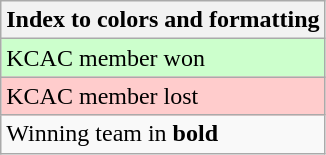<table class="wikitable">
<tr>
<th>Index to colors and formatting</th>
</tr>
<tr bgcolor=#ccffcc>
<td>KCAC member won</td>
</tr>
<tr bgcolor=#ffcccc>
<td>KCAC member lost</td>
</tr>
<tr>
<td>Winning team in <strong>bold</strong></td>
</tr>
</table>
